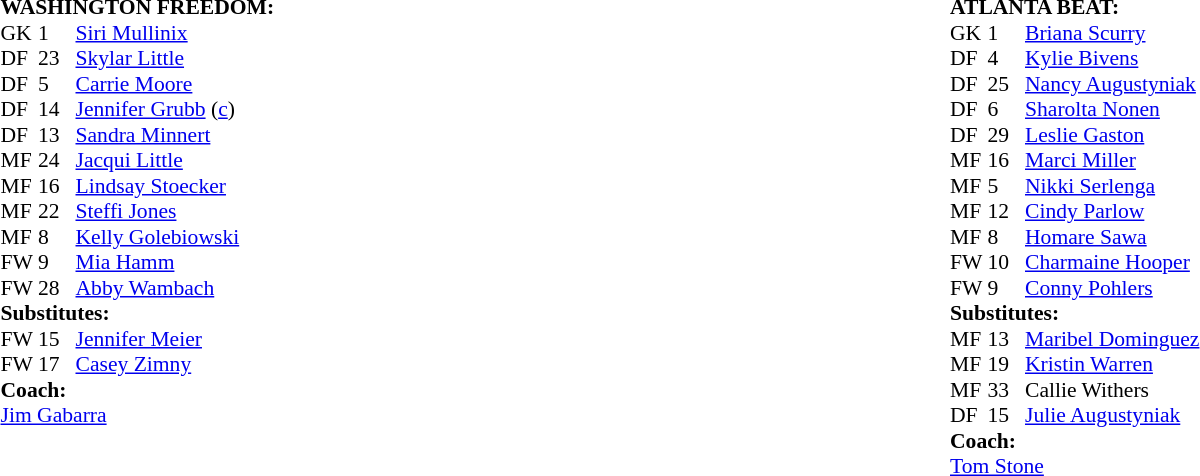<table width="100%">
<tr>
<td valign="top" width="50%"><br><table style="font-size: 90%" cellspacing="0" cellpadding="0">
<tr>
<td colspan="4"><strong>WASHINGTON FREEDOM:</strong></td>
</tr>
<tr>
<th width="25"></th>
<th width="25"></th>
</tr>
<tr>
<td>GK</td>
<td>1</td>
<td> <a href='#'>Siri Mullinix</a></td>
</tr>
<tr>
<td>DF</td>
<td>23</td>
<td> <a href='#'>Skylar Little</a></td>
</tr>
<tr>
<td>DF</td>
<td>5</td>
<td> <a href='#'>Carrie Moore</a></td>
</tr>
<tr>
<td>DF</td>
<td>14</td>
<td> <a href='#'>Jennifer Grubb</a> (<a href='#'>c</a>)</td>
<td></td>
</tr>
<tr>
<td>DF</td>
<td>13</td>
<td> <a href='#'>Sandra Minnert</a></td>
</tr>
<tr>
<td>MF</td>
<td>24</td>
<td> <a href='#'>Jacqui Little</a></td>
</tr>
<tr>
<td>MF</td>
<td>16</td>
<td> <a href='#'>Lindsay Stoecker</a></td>
<td></td>
</tr>
<tr>
<td>MF</td>
<td>22</td>
<td> <a href='#'>Steffi Jones</a></td>
</tr>
<tr>
<td>MF</td>
<td>8</td>
<td> <a href='#'>Kelly Golebiowski</a></td>
<td></td>
</tr>
<tr>
<td>FW</td>
<td>9</td>
<td> <a href='#'>Mia Hamm</a></td>
</tr>
<tr>
<td>FW</td>
<td>28</td>
<td> <a href='#'>Abby Wambach</a></td>
<td></td>
</tr>
<tr>
<td colspan=4><strong>Substitutes:</strong></td>
</tr>
<tr>
<td>FW</td>
<td>15</td>
<td> <a href='#'>Jennifer Meier</a></td>
<td></td>
</tr>
<tr>
<td>FW</td>
<td>17</td>
<td> <a href='#'>Casey Zimny</a></td>
<td></td>
</tr>
<tr>
<td colspan=4><strong>Coach:</strong></td>
</tr>
<tr>
<td colspan="4"> <a href='#'>Jim Gabarra</a></td>
</tr>
</table>
</td>
<td valign="top"></td>
<td valign="top" width="50%"><br><table style="font-size: 90%" cellspacing="0" cellpadding="0">
<tr>
<td colspan="4"><strong>ATLANTA BEAT:</strong></td>
</tr>
<tr>
<th width="25"></th>
<th width="25"></th>
</tr>
<tr>
<td>GK</td>
<td>1</td>
<td> <a href='#'>Briana Scurry</a></td>
</tr>
<tr>
<td>DF</td>
<td>4</td>
<td> <a href='#'>Kylie Bivens</a></td>
<td></td>
</tr>
<tr>
<td>DF</td>
<td>25</td>
<td> <a href='#'>Nancy Augustyniak</a></td>
<td></td>
</tr>
<tr>
<td>DF</td>
<td>6</td>
<td> <a href='#'>Sharolta Nonen</a></td>
</tr>
<tr>
<td>DF</td>
<td>29</td>
<td> <a href='#'>Leslie Gaston</a></td>
<td></td>
</tr>
<tr>
<td>MF</td>
<td>16</td>
<td> <a href='#'>Marci Miller</a></td>
<td></td>
</tr>
<tr>
<td>MF</td>
<td>5</td>
<td> <a href='#'>Nikki Serlenga</a></td>
<td></td>
</tr>
<tr>
<td>MF</td>
<td>12</td>
<td> <a href='#'>Cindy Parlow</a></td>
<td></td>
</tr>
<tr>
<td>MF</td>
<td>8</td>
<td> <a href='#'>Homare Sawa</a></td>
</tr>
<tr>
<td>FW</td>
<td>10</td>
<td> <a href='#'>Charmaine Hooper</a></td>
<td></td>
</tr>
<tr>
<td>FW</td>
<td>9</td>
<td> <a href='#'>Conny Pohlers</a></td>
</tr>
<tr>
<td colspan=4><strong>Substitutes:</strong></td>
</tr>
<tr>
<td>MF</td>
<td>13</td>
<td> <a href='#'>Maribel Dominguez</a></td>
<td></td>
</tr>
<tr>
<td>MF</td>
<td>19</td>
<td> <a href='#'>Kristin Warren</a></td>
<td> </td>
</tr>
<tr>
<td>MF</td>
<td>33</td>
<td> Callie Withers</td>
<td></td>
</tr>
<tr>
<td>DF</td>
<td>15</td>
<td> <a href='#'>Julie Augustyniak</a></td>
<td></td>
</tr>
<tr>
<td colspan=4><strong>Coach:</strong></td>
</tr>
<tr>
<td colspan="4"> <a href='#'>Tom Stone</a></td>
</tr>
</table>
</td>
</tr>
</table>
